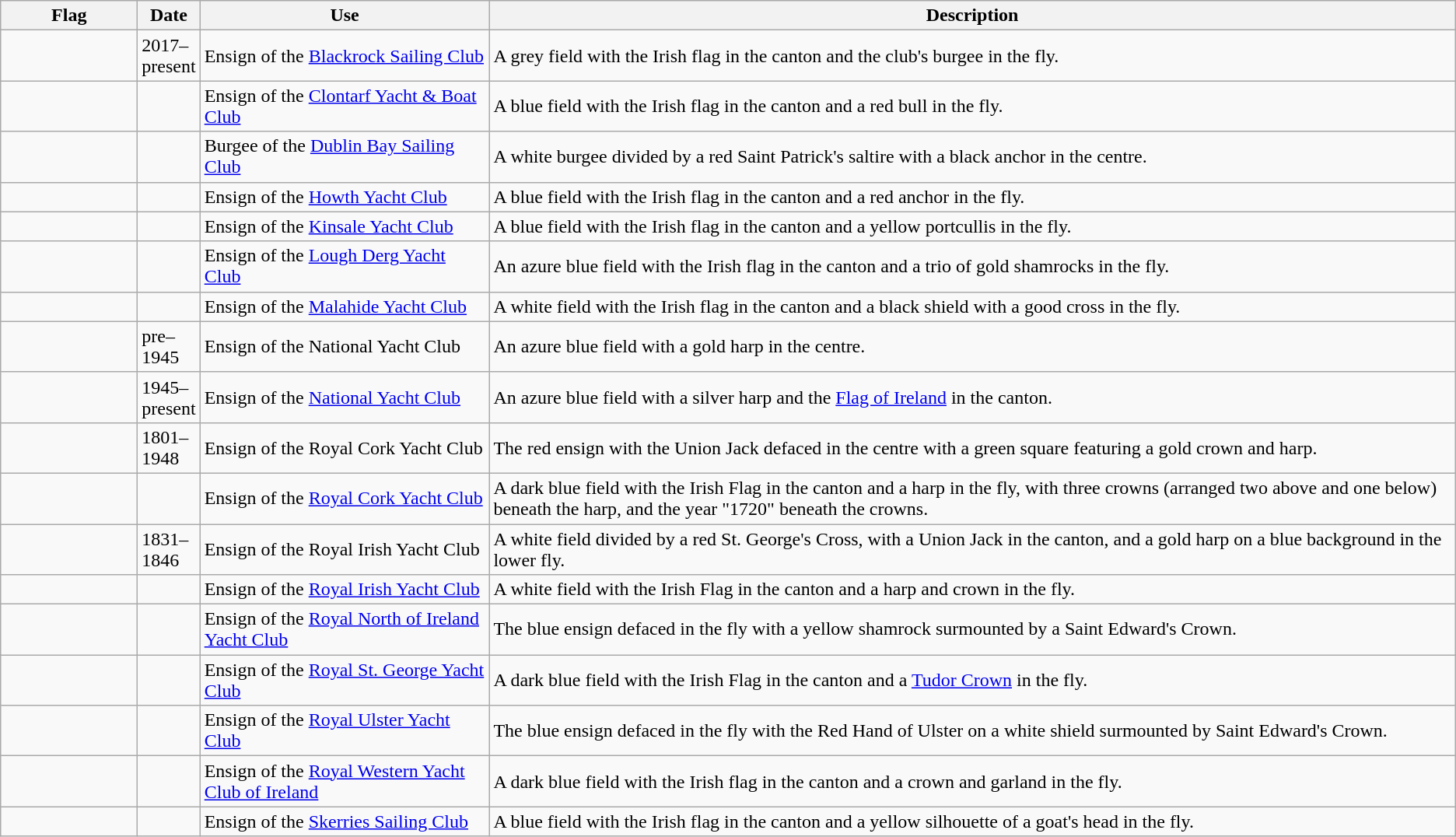<table class="wikitable">
<tr>
<th width=110>Flag</th>
<th width=30>Date</th>
<th>Use</th>
<th>Description</th>
</tr>
<tr>
<td></td>
<td>2017–present</td>
<td>Ensign of the <a href='#'>Blackrock Sailing Club</a></td>
<td>A grey field with the Irish flag in the canton and the club's burgee in the fly.</td>
</tr>
<tr>
<td></td>
<td></td>
<td>Ensign of the <a href='#'>Clontarf Yacht & Boat Club</a></td>
<td>A blue field with the Irish flag in the canton and a red bull in the fly.</td>
</tr>
<tr>
<td></td>
<td></td>
<td>Burgee of the <a href='#'>Dublin Bay Sailing Club</a></td>
<td>A white burgee divided by a red Saint Patrick's saltire with a black anchor in the centre.</td>
</tr>
<tr>
<td></td>
<td></td>
<td>Ensign of the <a href='#'>Howth Yacht Club</a></td>
<td>A blue field with the Irish flag in the canton and a red anchor in the fly.</td>
</tr>
<tr>
<td></td>
<td></td>
<td>Ensign of the <a href='#'>Kinsale Yacht Club</a></td>
<td>A blue field with the Irish flag in the canton and a yellow portcullis in the fly.</td>
</tr>
<tr>
<td></td>
<td></td>
<td>Ensign of the <a href='#'>Lough Derg Yacht Club</a></td>
<td>An azure blue field with the Irish flag in the canton and a trio of gold shamrocks in the fly.</td>
</tr>
<tr>
<td></td>
<td></td>
<td>Ensign of the <a href='#'>Malahide Yacht Club</a></td>
<td>A white field with the Irish flag in the canton and a black shield with a good cross in the fly.</td>
</tr>
<tr>
<td></td>
<td>pre–1945</td>
<td>Ensign of the National Yacht Club</td>
<td>An azure blue field with a gold harp in the centre.</td>
</tr>
<tr>
<td></td>
<td>1945–present</td>
<td>Ensign of the <a href='#'>National Yacht Club</a></td>
<td>An azure blue field with a silver harp and the <a href='#'>Flag of Ireland</a> in the canton.</td>
</tr>
<tr>
<td></td>
<td>1801–1948</td>
<td>Ensign of the Royal Cork Yacht Club</td>
<td>The red ensign with the Union Jack defaced in the centre with a green square featuring a gold crown and harp.</td>
</tr>
<tr>
<td></td>
<td></td>
<td>Ensign of the <a href='#'>Royal Cork Yacht Club</a></td>
<td>A dark blue field with the Irish Flag in the canton and a harp in the fly, with three crowns (arranged two above and one below) beneath the harp, and the year "1720" beneath the crowns.</td>
</tr>
<tr>
<td></td>
<td>1831–1846</td>
<td>Ensign of the Royal Irish Yacht Club</td>
<td>A white field divided by a red St. George's Cross, with a Union Jack in the canton, and a gold harp on a blue background in the lower fly.</td>
</tr>
<tr>
<td></td>
<td></td>
<td>Ensign of the <a href='#'>Royal Irish Yacht Club</a></td>
<td>A white field with the Irish Flag in the canton and a harp and crown in the fly.</td>
</tr>
<tr>
<td></td>
<td></td>
<td>Ensign of the <a href='#'>Royal North of Ireland Yacht Club</a></td>
<td>The blue ensign defaced in the fly with a yellow shamrock surmounted by a Saint Edward's Crown.</td>
</tr>
<tr>
<td></td>
<td></td>
<td>Ensign of the <a href='#'>Royal St.&nbsp;George Yacht Club</a></td>
<td>A dark blue field with the Irish Flag in the canton and a <a href='#'>Tudor Crown</a> in the fly.</td>
</tr>
<tr>
<td></td>
<td></td>
<td>Ensign of the <a href='#'>Royal Ulster Yacht Club</a></td>
<td>The blue ensign defaced in the fly with the Red Hand of Ulster on a white shield surmounted by Saint Edward's Crown.</td>
</tr>
<tr>
<td></td>
<td></td>
<td>Ensign of the <a href='#'>Royal Western Yacht Club of Ireland</a></td>
<td>A dark blue field with the Irish flag in the canton and a crown and garland in the fly.</td>
</tr>
<tr>
<td></td>
<td></td>
<td>Ensign of the <a href='#'>Skerries Sailing Club</a></td>
<td>A blue field with the Irish flag in the canton and a yellow silhouette of a goat's head in the fly.</td>
</tr>
</table>
